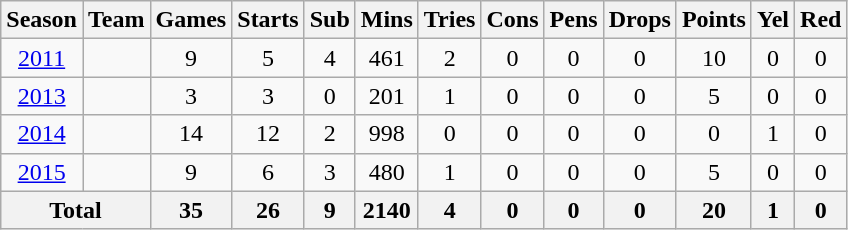<table class="wikitable" style="text-align:center">
<tr>
<th>Season</th>
<th>Team</th>
<th>Games</th>
<th>Starts</th>
<th>Sub</th>
<th>Mins</th>
<th>Tries</th>
<th>Cons</th>
<th>Pens</th>
<th>Drops</th>
<th>Points</th>
<th>Yel</th>
<th>Red</th>
</tr>
<tr>
<td><a href='#'>2011</a></td>
<td></td>
<td>9</td>
<td>5</td>
<td>4</td>
<td>461</td>
<td>2</td>
<td>0</td>
<td>0</td>
<td>0</td>
<td>10</td>
<td>0</td>
<td>0</td>
</tr>
<tr>
<td><a href='#'>2013</a></td>
<td></td>
<td>3</td>
<td>3</td>
<td>0</td>
<td>201</td>
<td>1</td>
<td>0</td>
<td>0</td>
<td>0</td>
<td>5</td>
<td>0</td>
<td>0</td>
</tr>
<tr>
<td><a href='#'>2014</a></td>
<td></td>
<td>14</td>
<td>12</td>
<td>2</td>
<td>998</td>
<td>0</td>
<td>0</td>
<td>0</td>
<td>0</td>
<td>0</td>
<td>1</td>
<td>0</td>
</tr>
<tr>
<td><a href='#'>2015</a></td>
<td></td>
<td>9</td>
<td>6</td>
<td>3</td>
<td>480</td>
<td>1</td>
<td>0</td>
<td>0</td>
<td>0</td>
<td>5</td>
<td>0</td>
<td>0</td>
</tr>
<tr>
<th colspan="2">Total</th>
<th>35</th>
<th>26</th>
<th>9</th>
<th>2140</th>
<th>4</th>
<th>0</th>
<th>0</th>
<th>0</th>
<th>20</th>
<th>1</th>
<th>0</th>
</tr>
</table>
